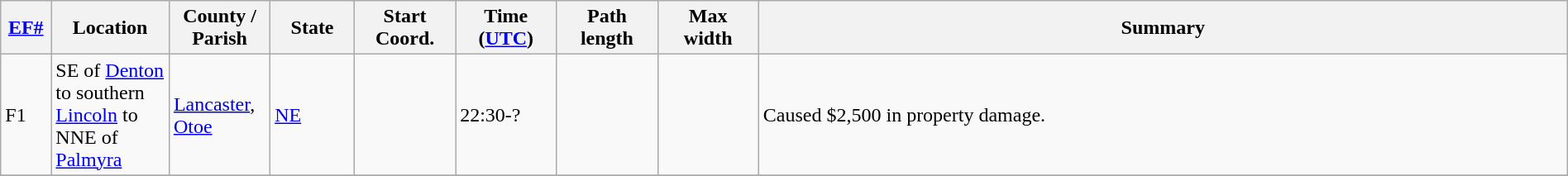<table class="wikitable sortable" style="width:100%;">
<tr>
<th scope="col"  style="width:3%; text-align:center;"><a href='#'>EF#</a></th>
<th scope="col"  style="width:7%; text-align:center;" class="unsortable">Location</th>
<th scope="col"  style="width:6%; text-align:center;" class="unsortable">County / Parish</th>
<th scope="col"  style="width:5%; text-align:center;">State</th>
<th scope="col"  style="width:6%; text-align:center;">Start Coord.</th>
<th scope="col"  style="width:6%; text-align:center;">Time (<a href='#'>UTC</a>)</th>
<th scope="col"  style="width:6%; text-align:center;">Path length</th>
<th scope="col"  style="width:6%; text-align:center;">Max width</th>
<th scope="col" class="unsortable" style="width:48%; text-align:center;">Summary</th>
</tr>
<tr>
<td bgcolor=>F1</td>
<td>SE of <a href='#'>Denton</a> to southern <a href='#'>Lincoln</a> to NNE of <a href='#'>Palmyra</a></td>
<td><a href='#'>Lancaster</a>, <a href='#'>Otoe</a></td>
<td><a href='#'>NE</a></td>
<td></td>
<td>22:30-?</td>
<td></td>
<td></td>
<td>Caused $2,500 in property damage.</td>
</tr>
<tr>
</tr>
</table>
